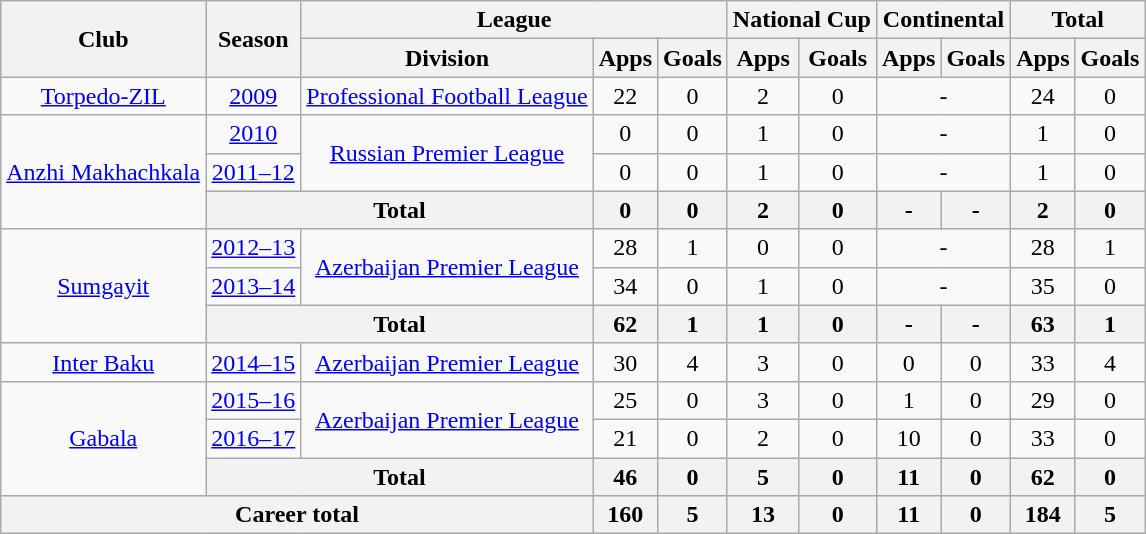<table class="wikitable" style="text-align: center;">
<tr>
<th rowspan="2">Club</th>
<th rowspan="2">Season</th>
<th colspan="3">League</th>
<th colspan="2">National Cup</th>
<th colspan="2">Continental</th>
<th colspan="2">Total</th>
</tr>
<tr>
<th>Division</th>
<th>Apps</th>
<th>Goals</th>
<th>Apps</th>
<th>Goals</th>
<th>Apps</th>
<th>Goals</th>
<th>Apps</th>
<th>Goals</th>
</tr>
<tr>
<td rowspan="1" valign="center"><a href='#'>Torpedo-ZIL</a></td>
<td><a href='#'>2009</a></td>
<td valign="center"><a href='#'>Professional Football League</a></td>
<td>22</td>
<td>0</td>
<td>2</td>
<td>0</td>
<td colspan="2">-</td>
<td>24</td>
<td>0</td>
</tr>
<tr>
<td rowspan="3" valign="center"><a href='#'>Anzhi Makhachkala</a></td>
<td><a href='#'>2010</a></td>
<td rowspan="2" valign="center"><a href='#'>Russian Premier League</a></td>
<td>0</td>
<td>0</td>
<td>1</td>
<td>0</td>
<td colspan="2">-</td>
<td>1</td>
<td>0</td>
</tr>
<tr>
<td><a href='#'>2011–12</a></td>
<td>0</td>
<td>0</td>
<td>1</td>
<td>0</td>
<td colspan="2">-</td>
<td>1</td>
<td>0</td>
</tr>
<tr>
<th colspan="2">Total</th>
<th>0</th>
<th>0</th>
<th>2</th>
<th>0</th>
<th>-</th>
<th>-</th>
<th>2</th>
<th>0</th>
</tr>
<tr>
<td rowspan="3" valign="center"><a href='#'>Sumgayit</a></td>
<td><a href='#'>2012–13</a></td>
<td rowspan="2" valign="center"><a href='#'>Azerbaijan Premier League</a></td>
<td>28</td>
<td>1</td>
<td>0</td>
<td>0</td>
<td colspan="2">-</td>
<td>28</td>
<td>1</td>
</tr>
<tr>
<td><a href='#'>2013–14</a></td>
<td>34</td>
<td>0</td>
<td>1</td>
<td>0</td>
<td colspan="2">-</td>
<td>35</td>
<td>0</td>
</tr>
<tr>
<th colspan="2">Total</th>
<th>62</th>
<th>1</th>
<th>1</th>
<th>0</th>
<th>-</th>
<th>-</th>
<th>63</th>
<th>1</th>
</tr>
<tr>
<td rowspan="1" valign="center"><a href='#'>Inter Baku</a></td>
<td><a href='#'>2014–15</a></td>
<td valign="center"><a href='#'>Azerbaijan Premier League</a></td>
<td>30</td>
<td>4</td>
<td>3</td>
<td>0</td>
<td>0</td>
<td>0</td>
<td>33</td>
<td>4</td>
</tr>
<tr>
<td rowspan="3" valign="center"><a href='#'>Gabala</a></td>
<td><a href='#'>2015–16</a></td>
<td rowspan="2" valign="center"><a href='#'>Azerbaijan Premier League</a></td>
<td>25</td>
<td>0</td>
<td>3</td>
<td>0</td>
<td>1</td>
<td>0</td>
<td>29</td>
<td>0</td>
</tr>
<tr>
<td><a href='#'>2016–17</a></td>
<td>21</td>
<td>0</td>
<td>2</td>
<td>0</td>
<td>10</td>
<td>0</td>
<td>33</td>
<td>0</td>
</tr>
<tr>
<th colspan="2">Total</th>
<th>46</th>
<th>0</th>
<th>5</th>
<th>0</th>
<th>11</th>
<th>0</th>
<th>62</th>
<th>0</th>
</tr>
<tr>
<th colspan="3">Career total</th>
<th>160</th>
<th>5</th>
<th>13</th>
<th>0</th>
<th>11</th>
<th>0</th>
<th>184</th>
<th>5</th>
</tr>
</table>
